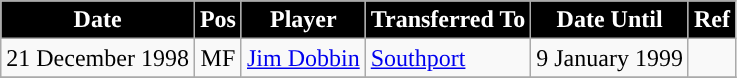<table class="wikitable plainrowheaders sortable">
<tr>
<th style="background:#000000; color:#FFFFFF; ">Date</th>
<th style="background:#000000; color:#FFFFff; ">Pos</th>
<th style="background:#000000; color:#FFFFff; ">Player</th>
<th style="background:#000000; color:#FFFFff; ">Transferred To</th>
<th style="background:#000000; color:#FFFFff; ">Date Until</th>
<th style="background:#000000; color:#FFFFff; ">Ref</th>
</tr>
<tr>
<td>21 December 1998</td>
<td align="center">MF</td>
<td> <a href='#'>Jim Dobbin</a></td>
<td> <a href='#'>Southport</a></td>
<td>9 January 1999</td>
<td></td>
</tr>
<tr>
</tr>
</table>
